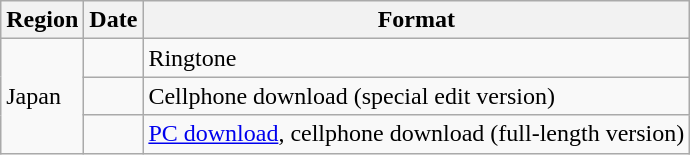<table class="wikitable">
<tr>
<th>Region</th>
<th>Date</th>
<th>Format</th>
</tr>
<tr>
<td rowspan="3">Japan</td>
<td></td>
<td>Ringtone</td>
</tr>
<tr>
<td></td>
<td>Cellphone download (special edit version)</td>
</tr>
<tr>
<td></td>
<td><a href='#'>PC download</a>, cellphone download (full-length version)</td>
</tr>
</table>
